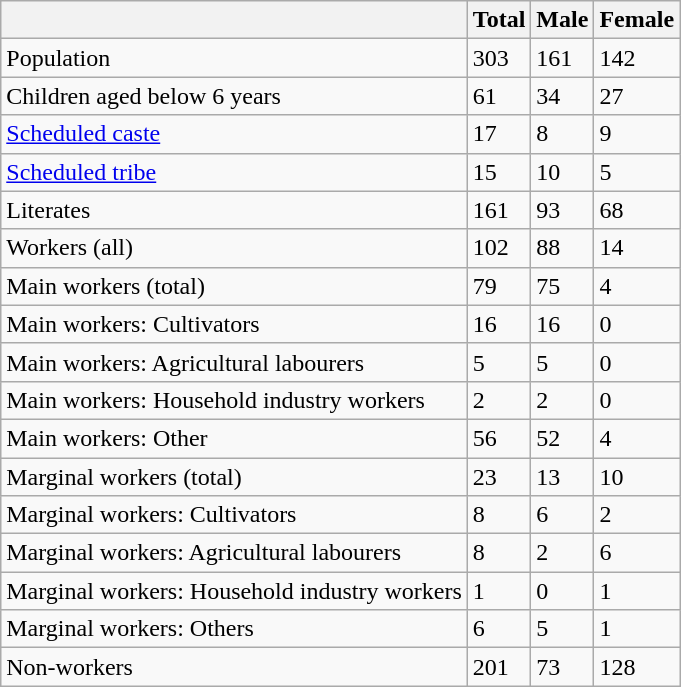<table class="wikitable sortable">
<tr>
<th></th>
<th>Total</th>
<th>Male</th>
<th>Female</th>
</tr>
<tr>
<td>Population</td>
<td>303</td>
<td>161</td>
<td>142</td>
</tr>
<tr>
<td>Children aged below 6 years</td>
<td>61</td>
<td>34</td>
<td>27</td>
</tr>
<tr>
<td><a href='#'>Scheduled caste</a></td>
<td>17</td>
<td>8</td>
<td>9</td>
</tr>
<tr>
<td><a href='#'>Scheduled tribe</a></td>
<td>15</td>
<td>10</td>
<td>5</td>
</tr>
<tr>
<td>Literates</td>
<td>161</td>
<td>93</td>
<td>68</td>
</tr>
<tr>
<td>Workers (all)</td>
<td>102</td>
<td>88</td>
<td>14</td>
</tr>
<tr>
<td>Main workers (total)</td>
<td>79</td>
<td>75</td>
<td>4</td>
</tr>
<tr>
<td>Main workers: Cultivators</td>
<td>16</td>
<td>16</td>
<td>0</td>
</tr>
<tr>
<td>Main workers: Agricultural labourers</td>
<td>5</td>
<td>5</td>
<td>0</td>
</tr>
<tr>
<td>Main workers: Household industry workers</td>
<td>2</td>
<td>2</td>
<td>0</td>
</tr>
<tr>
<td>Main workers: Other</td>
<td>56</td>
<td>52</td>
<td>4</td>
</tr>
<tr>
<td>Marginal workers (total)</td>
<td>23</td>
<td>13</td>
<td>10</td>
</tr>
<tr>
<td>Marginal workers: Cultivators</td>
<td>8</td>
<td>6</td>
<td>2</td>
</tr>
<tr>
<td>Marginal workers: Agricultural labourers</td>
<td>8</td>
<td>2</td>
<td>6</td>
</tr>
<tr>
<td>Marginal workers: Household industry workers</td>
<td>1</td>
<td>0</td>
<td>1</td>
</tr>
<tr>
<td>Marginal workers: Others</td>
<td>6</td>
<td>5</td>
<td>1</td>
</tr>
<tr>
<td>Non-workers</td>
<td>201</td>
<td>73</td>
<td>128</td>
</tr>
</table>
